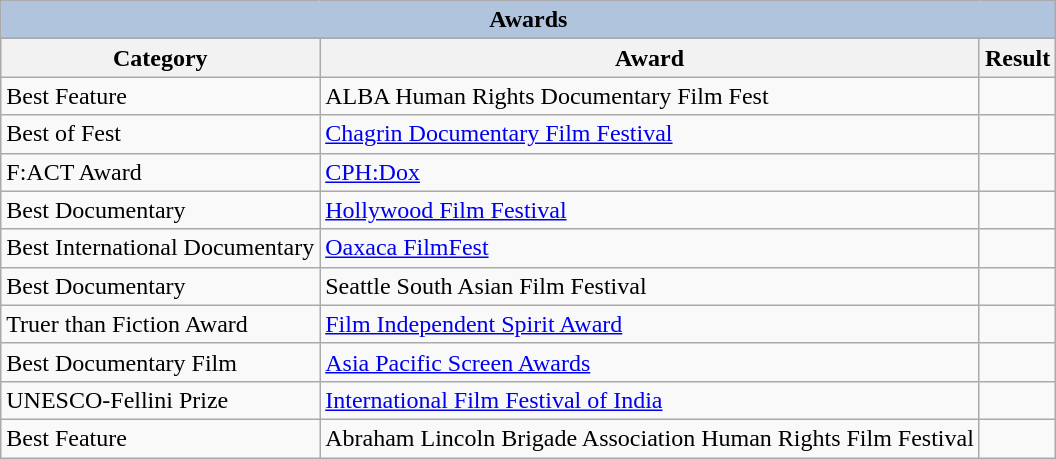<table class="wikitable sortable">
<tr>
<th colspan="5" style="background: LightSteelBlue;">Awards</th>
</tr>
<tr style="background:#ccc; text-align:center;">
</tr>
<tr>
<th>Category</th>
<th>Award</th>
<th>Result</th>
</tr>
<tr>
<td>Best Feature</td>
<td>ALBA Human Rights Documentary Film Fest</td>
<td></td>
</tr>
<tr>
<td>Best of Fest</td>
<td><a href='#'>Chagrin Documentary Film Festival</a></td>
<td></td>
</tr>
<tr>
<td>F:ACT Award</td>
<td><a href='#'>CPH:Dox</a></td>
<td></td>
</tr>
<tr>
<td>Best Documentary</td>
<td><a href='#'>Hollywood Film Festival</a></td>
<td></td>
</tr>
<tr>
<td>Best International Documentary</td>
<td><a href='#'>Oaxaca FilmFest</a></td>
<td></td>
</tr>
<tr>
<td>Best Documentary</td>
<td>Seattle South Asian Film Festival</td>
<td></td>
</tr>
<tr>
<td>Truer than Fiction Award</td>
<td><a href='#'>Film Independent Spirit Award</a></td>
<td></td>
</tr>
<tr>
<td>Best Documentary Film</td>
<td><a href='#'>Asia Pacific Screen Awards</a></td>
<td></td>
</tr>
<tr>
<td>UNESCO-Fellini Prize</td>
<td><a href='#'>International Film Festival of India</a></td>
<td></td>
</tr>
<tr>
<td>Best Feature</td>
<td>Abraham Lincoln Brigade Association Human Rights Film Festival</td>
<td></td>
</tr>
</table>
